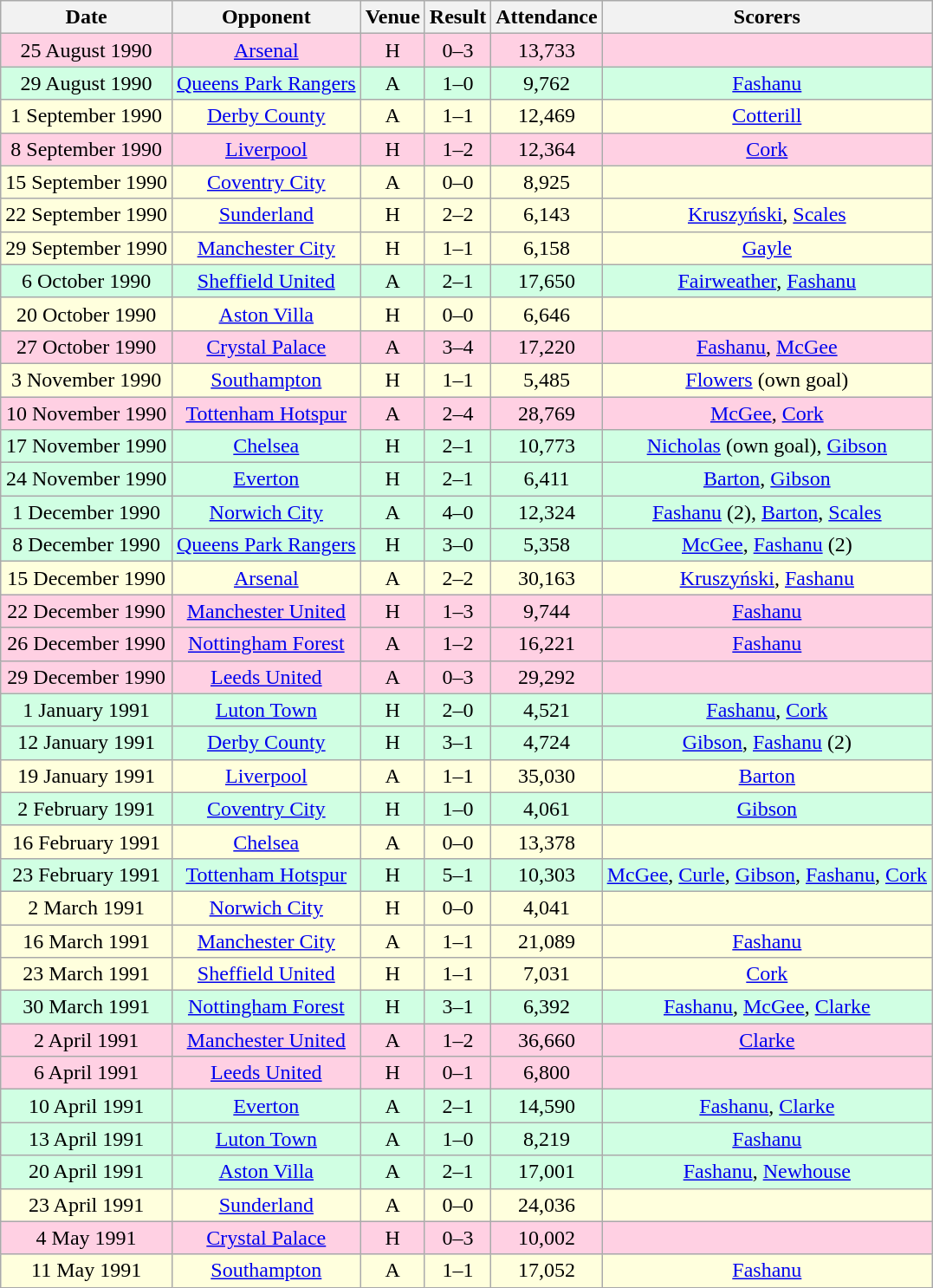<table class="wikitable sortable" style="font-size:100%; text-align:center">
<tr>
<th>Date</th>
<th>Opponent</th>
<th>Venue</th>
<th>Result</th>
<th>Attendance</th>
<th>Scorers</th>
</tr>
<tr style="background-color: #ffd0e3;">
<td>25 August 1990</td>
<td><a href='#'>Arsenal</a></td>
<td>H</td>
<td>0–3</td>
<td>13,733</td>
<td></td>
</tr>
<tr style="background-color: #d0ffe3;">
<td>29 August 1990</td>
<td><a href='#'>Queens Park Rangers</a></td>
<td>A</td>
<td>1–0</td>
<td>9,762</td>
<td><a href='#'>Fashanu</a></td>
</tr>
<tr style="background-color: #ffffdd;">
<td>1 September 1990</td>
<td><a href='#'>Derby County</a></td>
<td>A</td>
<td>1–1</td>
<td>12,469</td>
<td><a href='#'>Cotterill</a></td>
</tr>
<tr style="background-color: #ffd0e3;">
<td>8 September 1990</td>
<td><a href='#'>Liverpool</a></td>
<td>H</td>
<td>1–2</td>
<td>12,364</td>
<td><a href='#'>Cork</a></td>
</tr>
<tr style="background-color: #ffffdd;">
<td>15 September 1990</td>
<td><a href='#'>Coventry City</a></td>
<td>A</td>
<td>0–0</td>
<td>8,925</td>
<td></td>
</tr>
<tr style="background-color: #ffffdd;">
<td>22 September 1990</td>
<td><a href='#'>Sunderland</a></td>
<td>H</td>
<td>2–2</td>
<td>6,143</td>
<td><a href='#'>Kruszyński</a>, <a href='#'>Scales</a></td>
</tr>
<tr style="background-color: #ffffdd;">
<td>29 September 1990</td>
<td><a href='#'>Manchester City</a></td>
<td>H</td>
<td>1–1</td>
<td>6,158</td>
<td><a href='#'>Gayle</a></td>
</tr>
<tr style="background-color: #d0ffe3;">
<td>6 October 1990</td>
<td><a href='#'>Sheffield United</a></td>
<td>A</td>
<td>2–1</td>
<td>17,650</td>
<td><a href='#'>Fairweather</a>, <a href='#'>Fashanu</a></td>
</tr>
<tr style="background-color: #ffffdd;">
<td>20 October 1990</td>
<td><a href='#'>Aston Villa</a></td>
<td>H</td>
<td>0–0</td>
<td>6,646</td>
<td></td>
</tr>
<tr style="background-color: #ffd0e3;">
<td>27 October 1990</td>
<td><a href='#'>Crystal Palace</a></td>
<td>A</td>
<td>3–4</td>
<td>17,220</td>
<td><a href='#'>Fashanu</a>, <a href='#'>McGee</a></td>
</tr>
<tr style="background-color: #ffffdd;">
<td>3 November 1990</td>
<td><a href='#'>Southampton</a></td>
<td>H</td>
<td>1–1</td>
<td>5,485</td>
<td><a href='#'>Flowers</a> (own goal)</td>
</tr>
<tr style="background-color: #ffd0e3;">
<td>10 November 1990</td>
<td><a href='#'>Tottenham Hotspur</a></td>
<td>A</td>
<td>2–4</td>
<td>28,769</td>
<td><a href='#'>McGee</a>, <a href='#'>Cork</a></td>
</tr>
<tr style="background-color: #d0ffe3;">
<td>17 November 1990</td>
<td><a href='#'>Chelsea</a></td>
<td>H</td>
<td>2–1</td>
<td>10,773</td>
<td><a href='#'>Nicholas</a> (own goal), <a href='#'>Gibson</a></td>
</tr>
<tr style="background-color: #d0ffe3;">
<td>24 November 1990</td>
<td><a href='#'>Everton</a></td>
<td>H</td>
<td>2–1</td>
<td>6,411</td>
<td><a href='#'>Barton</a>, <a href='#'>Gibson</a></td>
</tr>
<tr style="background-color: #d0ffe3;">
<td>1 December 1990</td>
<td><a href='#'>Norwich City</a></td>
<td>A</td>
<td>4–0</td>
<td>12,324</td>
<td><a href='#'>Fashanu</a> (2), <a href='#'>Barton</a>, <a href='#'>Scales</a></td>
</tr>
<tr style="background-color: #d0ffe3;">
<td>8 December 1990</td>
<td><a href='#'>Queens Park Rangers</a></td>
<td>H</td>
<td>3–0</td>
<td>5,358</td>
<td><a href='#'>McGee</a>, <a href='#'>Fashanu</a> (2)</td>
</tr>
<tr style="background-color: #ffffdd;">
<td>15 December 1990</td>
<td><a href='#'>Arsenal</a></td>
<td>A</td>
<td>2–2</td>
<td>30,163</td>
<td><a href='#'>Kruszyński</a>, <a href='#'>Fashanu</a></td>
</tr>
<tr style="background-color: #ffd0e3;">
<td>22 December 1990</td>
<td><a href='#'>Manchester United</a></td>
<td>H</td>
<td>1–3</td>
<td>9,744</td>
<td><a href='#'>Fashanu</a></td>
</tr>
<tr style="background-color: #ffd0e3;">
<td>26 December 1990</td>
<td><a href='#'>Nottingham Forest</a></td>
<td>A</td>
<td>1–2</td>
<td>16,221</td>
<td><a href='#'>Fashanu</a></td>
</tr>
<tr style="background-color: #ffd0e3;">
<td>29 December 1990</td>
<td><a href='#'>Leeds United</a></td>
<td>A</td>
<td>0–3</td>
<td>29,292</td>
<td></td>
</tr>
<tr style="background-color: #d0ffe3;">
<td>1 January 1991</td>
<td><a href='#'>Luton Town</a></td>
<td>H</td>
<td>2–0</td>
<td>4,521</td>
<td><a href='#'>Fashanu</a>, <a href='#'>Cork</a></td>
</tr>
<tr style="background-color: #d0ffe3;">
<td>12 January 1991</td>
<td><a href='#'>Derby County</a></td>
<td>H</td>
<td>3–1</td>
<td>4,724</td>
<td><a href='#'>Gibson</a>, <a href='#'>Fashanu</a> (2)</td>
</tr>
<tr style="background-color: #ffffdd;">
<td>19 January 1991</td>
<td><a href='#'>Liverpool</a></td>
<td>A</td>
<td>1–1</td>
<td>35,030</td>
<td><a href='#'>Barton</a></td>
</tr>
<tr style="background-color: #d0ffe3;">
<td>2 February 1991</td>
<td><a href='#'>Coventry City</a></td>
<td>H</td>
<td>1–0</td>
<td>4,061</td>
<td><a href='#'>Gibson</a></td>
</tr>
<tr style="background-color: #ffffdd;">
<td>16 February 1991</td>
<td><a href='#'>Chelsea</a></td>
<td>A</td>
<td>0–0</td>
<td>13,378</td>
<td></td>
</tr>
<tr style="background-color: #d0ffe3;">
<td>23 February 1991</td>
<td><a href='#'>Tottenham Hotspur</a></td>
<td>H</td>
<td>5–1</td>
<td>10,303</td>
<td><a href='#'>McGee</a>, <a href='#'>Curle</a>, <a href='#'>Gibson</a>, <a href='#'>Fashanu</a>, <a href='#'>Cork</a></td>
</tr>
<tr style="background-color: #ffffdd;">
<td>2 March 1991</td>
<td><a href='#'>Norwich City</a></td>
<td>H</td>
<td>0–0</td>
<td>4,041</td>
<td></td>
</tr>
<tr style="background-color: #ffffdd;">
<td>16 March 1991</td>
<td><a href='#'>Manchester City</a></td>
<td>A</td>
<td>1–1</td>
<td>21,089</td>
<td><a href='#'>Fashanu</a></td>
</tr>
<tr style="background-color: #ffffdd;">
<td>23 March 1991</td>
<td><a href='#'>Sheffield United</a></td>
<td>H</td>
<td>1–1</td>
<td>7,031</td>
<td><a href='#'>Cork</a></td>
</tr>
<tr style="background-color: #d0ffe3;">
<td>30 March 1991</td>
<td><a href='#'>Nottingham Forest</a></td>
<td>H</td>
<td>3–1</td>
<td>6,392</td>
<td><a href='#'>Fashanu</a>, <a href='#'>McGee</a>, <a href='#'>Clarke</a></td>
</tr>
<tr style="background-color: #ffd0e3;">
<td>2 April 1991</td>
<td><a href='#'>Manchester United</a></td>
<td>A</td>
<td>1–2</td>
<td>36,660</td>
<td><a href='#'>Clarke</a></td>
</tr>
<tr style="background-color: #ffd0e3;">
<td>6 April 1991</td>
<td><a href='#'>Leeds United</a></td>
<td>H</td>
<td>0–1</td>
<td>6,800</td>
<td></td>
</tr>
<tr style="background-color: #d0ffe3;">
<td>10 April 1991</td>
<td><a href='#'>Everton</a></td>
<td>A</td>
<td>2–1</td>
<td>14,590</td>
<td><a href='#'>Fashanu</a>, <a href='#'>Clarke</a></td>
</tr>
<tr style="background-color: #d0ffe3;">
<td>13 April 1991</td>
<td><a href='#'>Luton Town</a></td>
<td>A</td>
<td>1–0</td>
<td>8,219</td>
<td><a href='#'>Fashanu</a></td>
</tr>
<tr style="background-color: #d0ffe3;">
<td>20 April 1991</td>
<td><a href='#'>Aston Villa</a></td>
<td>A</td>
<td>2–1</td>
<td>17,001</td>
<td><a href='#'>Fashanu</a>, <a href='#'>Newhouse</a></td>
</tr>
<tr style="background-color: #ffffdd;">
<td>23 April 1991</td>
<td><a href='#'>Sunderland</a></td>
<td>A</td>
<td>0–0</td>
<td>24,036</td>
<td></td>
</tr>
<tr style="background-color: #ffd0e3;">
<td>4 May 1991</td>
<td><a href='#'>Crystal Palace</a></td>
<td>H</td>
<td>0–3</td>
<td>10,002</td>
<td></td>
</tr>
<tr style="background-color: #ffffdd;">
<td>11 May 1991</td>
<td><a href='#'>Southampton</a></td>
<td>A</td>
<td>1–1</td>
<td>17,052</td>
<td><a href='#'>Fashanu</a></td>
</tr>
</table>
